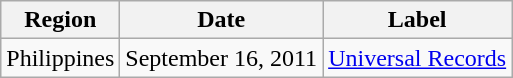<table class="wikitable">
<tr>
<th>Region</th>
<th>Date</th>
<th>Label</th>
</tr>
<tr>
<td>Philippines</td>
<td>September 16, 2011</td>
<td><a href='#'>Universal Records</a></td>
</tr>
</table>
